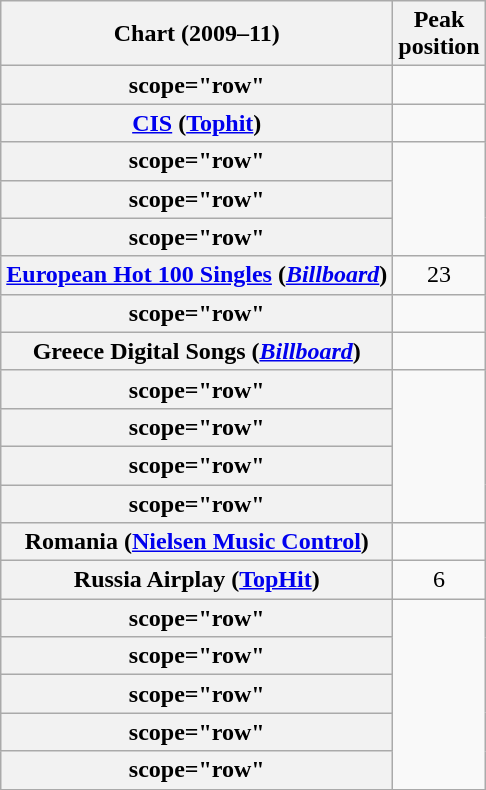<table class="wikitable sortable plainrowheaders" style="text-align:center">
<tr>
<th>Chart (2009–11)</th>
<th>Peak<br>position</th>
</tr>
<tr>
<th>scope="row"</th>
</tr>
<tr>
<th scope="row"><a href='#'>CIS</a> (<a href='#'>Tophit</a>)</th>
<td></td>
</tr>
<tr>
<th>scope="row"</th>
</tr>
<tr>
<th>scope="row"</th>
</tr>
<tr>
<th>scope="row"</th>
</tr>
<tr>
<th scope="row"><a href='#'>European Hot 100 Singles</a> (<em><a href='#'>Billboard</a></em>)</th>
<td style="text-align:center;">23</td>
</tr>
<tr>
<th>scope="row"</th>
</tr>
<tr>
<th scope="row">Greece Digital Songs (<em><a href='#'>Billboard</a></em>)</th>
<td></td>
</tr>
<tr>
<th>scope="row"</th>
</tr>
<tr>
<th>scope="row"</th>
</tr>
<tr>
<th>scope="row"</th>
</tr>
<tr>
<th>scope="row"</th>
</tr>
<tr>
<th scope="row">Romania (<a href='#'>Nielsen Music Control</a>)</th>
<td></td>
</tr>
<tr>
<th scope="row">Russia Airplay (<a href='#'>TopHit</a>)</th>
<td>6</td>
</tr>
<tr>
<th>scope="row"</th>
</tr>
<tr>
<th>scope="row"</th>
</tr>
<tr>
<th>scope="row"</th>
</tr>
<tr>
<th>scope="row"</th>
</tr>
<tr>
<th>scope="row"</th>
</tr>
<tr>
</tr>
</table>
